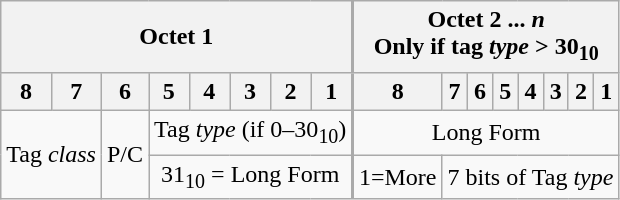<table class="wikitable" style="text-align:center;">
<tr>
<th colspan=8>Octet 1</th>
<th colspan=8 style="border-left: solid #aaa 2px">Octet 2 ... <em>n</em><br><span>Only if tag <em>type</em> > 30<sub>10</sub></span></th>
</tr>
<tr>
<th>8</th>
<th>7</th>
<th>6</th>
<th>5</th>
<th>4</th>
<th>3</th>
<th>2</th>
<th>1</th>
<th style="border-left: solid #aaa 2px">8</th>
<th>7</th>
<th>6</th>
<th>5</th>
<th>4</th>
<th>3</th>
<th>2</th>
<th>1</th>
</tr>
<tr>
<td rowspan=2 colspan=2>Tag <em>class</em></td>
<td rowspan=2>P/C</td>
<td colspan=5 style="border-right: solid #aaa 2px">Tag <em>type</em> (if 0–30<sub>10</sub>)</td>
<td colspan=8>Long Form</td>
</tr>
<tr>
<td colspan=5>31<sub>10</sub> = Long Form</td>
<td style="border-left: solid #aaa 2px">1=More</td>
<td colspan=7>7 bits of Tag <em>type</em></td>
</tr>
</table>
